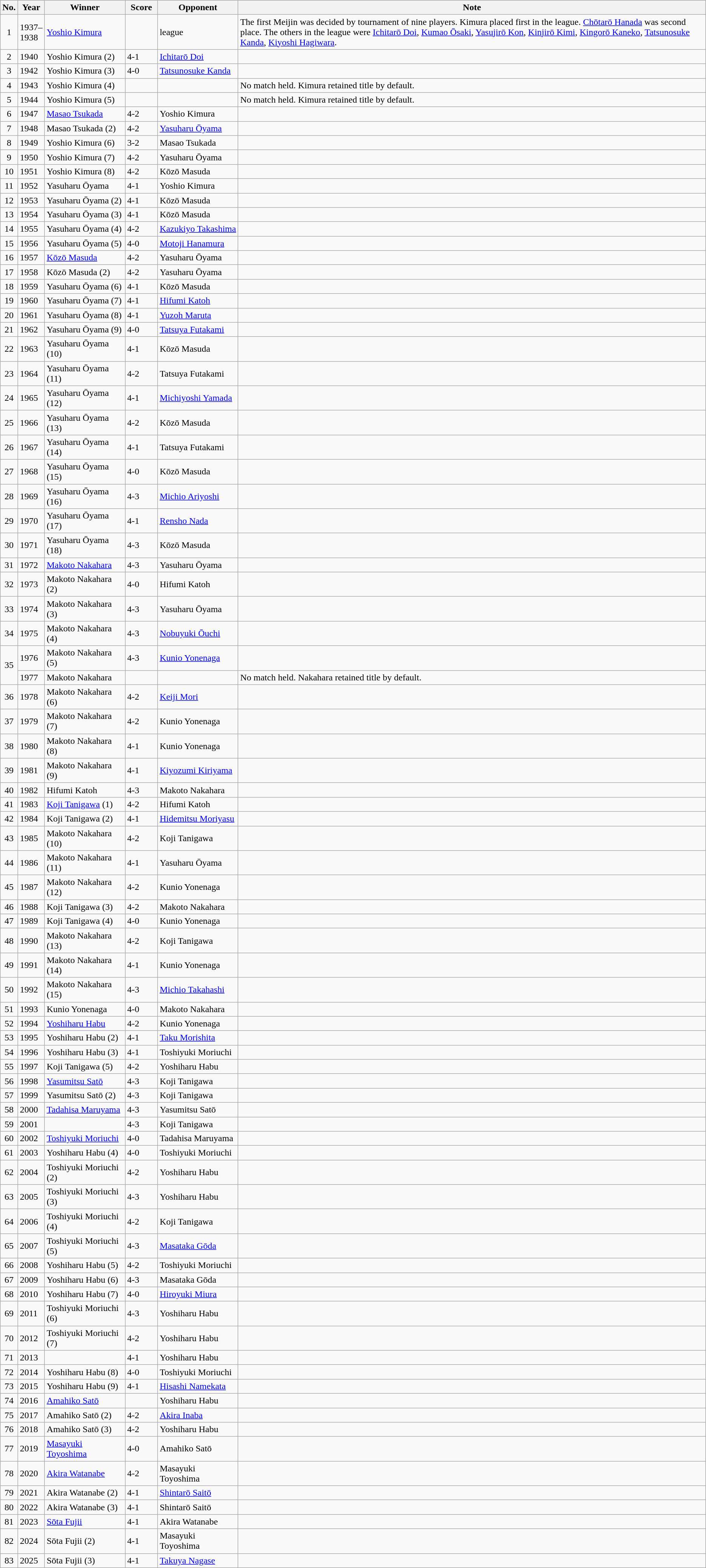<table class="wikitable sortable">
<tr>
<th width="20">No.</th>
<th width="20">Year</th>
<th width="135">Winner</th>
<th width="50">Score</th>
<th width="135">Opponent</th>
<th>Note</th>
</tr>
<tr>
<td align=center>1</td>
<td>1937–1938</td>
<td><a href='#'>Yoshio Kimura</a></td>
<td></td>
<td>league</td>
<td>The first Meijin was decided by tournament of nine players. Kimura placed first in the league. <a href='#'>Chōtarō Hanada</a> was second place. The others in the league were <a href='#'>Ichitarō Doi</a>, <a href='#'>Kumao Ōsaki</a>, <a href='#'>Yasujirō Kon</a>, <a href='#'>Kinjirō Kimi</a>, <a href='#'>Kingorō Kaneko</a>, <a href='#'>Tatsunosuke Kanda</a>, <a href='#'>Kiyoshi Hagiwara</a>.</td>
</tr>
<tr>
<td align=center>2</td>
<td>1940</td>
<td>Yoshio Kimura (2)</td>
<td>4-1</td>
<td><a href='#'>Ichitarō Doi</a></td>
<td></td>
</tr>
<tr>
<td align=center>3</td>
<td>1942</td>
<td>Yoshio Kimura (3)</td>
<td>4-0</td>
<td><a href='#'>Tatsunosuke Kanda</a></td>
<td></td>
</tr>
<tr>
<td align=center>4</td>
<td>1943</td>
<td>Yoshio Kimura (4)</td>
<td></td>
<td></td>
<td>No match held. Kimura retained title by default.</td>
</tr>
<tr>
<td align=center>5</td>
<td>1944</td>
<td>Yoshio Kimura (5)</td>
<td></td>
<td></td>
<td>No match held. Kimura retained title by default.</td>
</tr>
<tr>
<td align=center>6</td>
<td>1947</td>
<td><a href='#'>Masao Tsukada</a></td>
<td>4-2</td>
<td>Yoshio Kimura</td>
<td></td>
</tr>
<tr>
<td align=center>7</td>
<td>1948</td>
<td>Masao Tsukada (2)</td>
<td>4-2</td>
<td><a href='#'>Yasuharu Ōyama</a></td>
<td></td>
</tr>
<tr>
<td align=center>8</td>
<td>1949</td>
<td>Yoshio Kimura (6)</td>
<td>3-2</td>
<td>Masao Tsukada</td>
<td></td>
</tr>
<tr>
<td align=center>9</td>
<td>1950</td>
<td>Yoshio Kimura (7)</td>
<td>4-2</td>
<td>Yasuharu Ōyama</td>
<td></td>
</tr>
<tr>
<td align=center>10</td>
<td>1951</td>
<td>Yoshio Kimura (8)</td>
<td>4-2</td>
<td>Kōzō Masuda</td>
<td></td>
</tr>
<tr>
<td align=center>11</td>
<td>1952</td>
<td>Yasuharu Ōyama</td>
<td>4-1</td>
<td>Yoshio Kimura</td>
<td></td>
</tr>
<tr>
<td align=center>12</td>
<td>1953</td>
<td>Yasuharu Ōyama (2)</td>
<td>4-1</td>
<td>Kōzō Masuda</td>
<td></td>
</tr>
<tr>
<td align=center>13</td>
<td>1954</td>
<td>Yasuharu Ōyama (3)</td>
<td>4-1</td>
<td>Kōzō Masuda</td>
<td></td>
</tr>
<tr>
<td align=center>14</td>
<td>1955</td>
<td>Yasuharu Ōyama (4)</td>
<td>4-2</td>
<td><a href='#'>Kazukiyo Takashima</a></td>
<td></td>
</tr>
<tr>
<td align=center>15</td>
<td>1956</td>
<td>Yasuharu Ōyama (5)</td>
<td>4-0</td>
<td><a href='#'>Motoji Hanamura</a></td>
<td></td>
</tr>
<tr>
<td align=center>16</td>
<td>1957</td>
<td><a href='#'>Kōzō Masuda</a></td>
<td>4-2</td>
<td>Yasuharu Ōyama</td>
<td></td>
</tr>
<tr>
<td align=center>17</td>
<td>1958</td>
<td>Kōzō Masuda (2)</td>
<td>4-2</td>
<td>Yasuharu Ōyama</td>
<td></td>
</tr>
<tr>
<td align=center>18</td>
<td>1959</td>
<td>Yasuharu Ōyama (6)</td>
<td>4-1</td>
<td>Kōzō Masuda</td>
<td></td>
</tr>
<tr>
<td align=center>19</td>
<td>1960</td>
<td>Yasuharu Ōyama (7)</td>
<td>4-1</td>
<td><a href='#'>Hifumi Katoh</a></td>
<td></td>
</tr>
<tr>
<td align=center>20</td>
<td>1961</td>
<td>Yasuharu Ōyama (8)</td>
<td>4-1</td>
<td><a href='#'>Yuzoh Maruta</a></td>
<td></td>
</tr>
<tr>
<td align=center>21</td>
<td>1962</td>
<td>Yasuharu Ōyama (9)</td>
<td>4-0</td>
<td><a href='#'>Tatsuya Futakami</a></td>
<td></td>
</tr>
<tr>
<td align=center>22</td>
<td>1963</td>
<td>Yasuharu Ōyama (10)</td>
<td>4-1</td>
<td>Kōzō Masuda</td>
<td></td>
</tr>
<tr>
<td align=center>23</td>
<td>1964</td>
<td>Yasuharu Ōyama (11)</td>
<td>4-2</td>
<td>Tatsuya Futakami</td>
<td></td>
</tr>
<tr>
<td align=center>24</td>
<td>1965</td>
<td>Yasuharu Ōyama (12)</td>
<td>4-1</td>
<td><a href='#'>Michiyoshi Yamada</a></td>
<td></td>
</tr>
<tr>
<td align=center>25</td>
<td>1966</td>
<td>Yasuharu Ōyama (13)</td>
<td>4-2</td>
<td>Kōzō Masuda</td>
<td></td>
</tr>
<tr>
<td align=center>26</td>
<td>1967</td>
<td>Yasuharu Ōyama (14)</td>
<td>4-1</td>
<td>Tatsuya Futakami</td>
<td></td>
</tr>
<tr>
<td align=center>27</td>
<td>1968</td>
<td>Yasuharu Ōyama (15)</td>
<td>4-0</td>
<td>Kōzō Masuda</td>
<td></td>
</tr>
<tr>
<td align=center>28</td>
<td>1969</td>
<td>Yasuharu Ōyama (16)</td>
<td>4-3</td>
<td><a href='#'>Michio Ariyoshi</a></td>
<td></td>
</tr>
<tr>
<td align=center>29</td>
<td>1970</td>
<td>Yasuharu Ōyama (17)</td>
<td>4-1</td>
<td><a href='#'>Rensho Nada</a></td>
<td></td>
</tr>
<tr>
<td align=center>30</td>
<td>1971</td>
<td>Yasuharu Ōyama (18)</td>
<td>4-3</td>
<td>Kōzō Masuda</td>
<td></td>
</tr>
<tr>
<td align=center>31</td>
<td>1972</td>
<td><a href='#'>Makoto Nakahara</a></td>
<td>4-3</td>
<td>Yasuharu Ōyama</td>
<td></td>
</tr>
<tr>
<td align=center>32</td>
<td>1973</td>
<td>Makoto Nakahara (2)</td>
<td>4-0</td>
<td>Hifumi Katoh</td>
<td></td>
</tr>
<tr>
<td align=center>33</td>
<td>1974</td>
<td>Makoto Nakahara (3)</td>
<td>4-3</td>
<td>Yasuharu Ōyama</td>
<td></td>
</tr>
<tr>
<td align=center>34</td>
<td>1975</td>
<td>Makoto Nakahara (4)</td>
<td>4-3</td>
<td><a href='#'>Nobuyuki Ōuchi</a></td>
<td></td>
</tr>
<tr>
<td rowspan="2" align=center>35</td>
<td>1976</td>
<td>Makoto Nakahara (5)</td>
<td>4-3</td>
<td><a href='#'>Kunio Yonenaga</a></td>
<td></td>
</tr>
<tr>
<td>1977</td>
<td>Makoto Nakahara</td>
<td></td>
<td></td>
<td>No match held. Nakahara retained title by default.</td>
</tr>
<tr>
<td align=center>36</td>
<td>1978</td>
<td>Makoto Nakahara (6)</td>
<td>4-2</td>
<td><a href='#'>Keiji Mori</a></td>
<td></td>
</tr>
<tr>
<td align=center>37</td>
<td>1979</td>
<td>Makoto Nakahara (7)</td>
<td>4-2</td>
<td>Kunio Yonenaga</td>
<td></td>
</tr>
<tr>
<td align=center>38</td>
<td>1980</td>
<td>Makoto Nakahara (8)</td>
<td>4-1</td>
<td>Kunio Yonenaga</td>
<td></td>
</tr>
<tr>
<td align=center>39</td>
<td>1981</td>
<td>Makoto Nakahara (9)</td>
<td>4-1</td>
<td><a href='#'>Kiyozumi Kiriyama</a></td>
<td></td>
</tr>
<tr>
<td align=center>40</td>
<td>1982</td>
<td>Hifumi Katoh</td>
<td>4-3</td>
<td>Makoto Nakahara</td>
<td></td>
</tr>
<tr>
<td align=center>41</td>
<td>1983</td>
<td><a href='#'>Koji Tanigawa</a> (1)</td>
<td>4-2</td>
<td>Hifumi Katoh</td>
<td></td>
</tr>
<tr>
<td align=center>42</td>
<td>1984</td>
<td>Koji Tanigawa (2)</td>
<td>4-1</td>
<td><a href='#'>Hidemitsu Moriyasu</a></td>
<td></td>
</tr>
<tr>
<td align=center>43</td>
<td>1985</td>
<td>Makoto Nakahara (10)</td>
<td>4-2</td>
<td>Koji Tanigawa</td>
<td></td>
</tr>
<tr>
<td align=center>44</td>
<td>1986</td>
<td>Makoto Nakahara (11)</td>
<td>4-1</td>
<td>Yasuharu Ōyama</td>
<td></td>
</tr>
<tr>
<td align=center>45</td>
<td>1987</td>
<td>Makoto Nakahara (12)</td>
<td>4-2</td>
<td>Kunio Yonenaga</td>
<td></td>
</tr>
<tr>
<td align=center>46</td>
<td>1988</td>
<td>Koji Tanigawa (3)</td>
<td>4-2</td>
<td>Makoto Nakahara</td>
<td></td>
</tr>
<tr>
<td align=center>47</td>
<td>1989</td>
<td>Koji Tanigawa (4)</td>
<td>4-0</td>
<td>Kunio Yonenaga</td>
<td></td>
</tr>
<tr>
<td align=center>48</td>
<td>1990</td>
<td>Makoto Nakahara (13)</td>
<td>4-2</td>
<td>Koji Tanigawa</td>
<td></td>
</tr>
<tr>
<td align=center>49</td>
<td>1991</td>
<td>Makoto Nakahara (14)</td>
<td>4-1</td>
<td>Kunio Yonenaga</td>
<td></td>
</tr>
<tr>
<td align=center>50</td>
<td>1992</td>
<td>Makoto Nakahara (15)</td>
<td>4-3</td>
<td><a href='#'>Michio Takahashi</a></td>
<td></td>
</tr>
<tr>
<td align=center>51</td>
<td>1993</td>
<td>Kunio Yonenaga</td>
<td>4-0</td>
<td>Makoto Nakahara</td>
<td></td>
</tr>
<tr>
<td align=center>52</td>
<td>1994</td>
<td><a href='#'>Yoshiharu Habu</a></td>
<td>4-2</td>
<td>Kunio Yonenaga</td>
<td></td>
</tr>
<tr>
<td align=center>53</td>
<td>1995</td>
<td>Yoshiharu Habu (2)</td>
<td>4-1</td>
<td><a href='#'>Taku Morishita</a></td>
<td></td>
</tr>
<tr>
<td align=center>54</td>
<td>1996</td>
<td>Yoshiharu Habu (3)</td>
<td>4-1</td>
<td>Toshiyuki Moriuchi</td>
<td></td>
</tr>
<tr>
<td align=center>55</td>
<td>1997</td>
<td>Koji Tanigawa (5)</td>
<td>4-2</td>
<td>Yoshiharu Habu</td>
<td></td>
</tr>
<tr>
<td align=center>56</td>
<td>1998</td>
<td><a href='#'>Yasumitsu Satō</a></td>
<td>4-3</td>
<td>Koji Tanigawa</td>
<td></td>
</tr>
<tr>
<td align=center>57</td>
<td>1999</td>
<td>Yasumitsu Satō (2)</td>
<td>4-3</td>
<td>Koji Tanigawa</td>
<td></td>
</tr>
<tr>
<td align=center>58</td>
<td>2000</td>
<td><a href='#'>Tadahisa Maruyama</a></td>
<td>4-3</td>
<td>Yasumitsu Satō</td>
<td></td>
</tr>
<tr>
<td align=center>59</td>
<td>2001</td>
<td></td>
<td>4-3</td>
<td>Koji Tanigawa</td>
<td></td>
</tr>
<tr>
<td align=center>60</td>
<td>2002</td>
<td><a href='#'>Toshiyuki Moriuchi</a></td>
<td>4-0</td>
<td>Tadahisa Maruyama</td>
<td></td>
</tr>
<tr>
<td align=center>61</td>
<td>2003</td>
<td>Yoshiharu Habu (4)</td>
<td>4-0</td>
<td>Toshiyuki Moriuchi</td>
<td></td>
</tr>
<tr>
<td align=center>62</td>
<td>2004</td>
<td>Toshiyuki Moriuchi (2)</td>
<td>4-2</td>
<td>Yoshiharu Habu</td>
<td></td>
</tr>
<tr>
<td align=center>63</td>
<td>2005</td>
<td>Toshiyuki Moriuchi (3)</td>
<td>4-3</td>
<td>Yoshiharu Habu</td>
<td></td>
</tr>
<tr>
<td align=center>64</td>
<td>2006</td>
<td>Toshiyuki Moriuchi (4)</td>
<td>4-2</td>
<td>Koji Tanigawa</td>
<td></td>
</tr>
<tr>
<td align=center>65</td>
<td>2007</td>
<td>Toshiyuki Moriuchi (5)</td>
<td>4-3</td>
<td><a href='#'>Masataka Gōda</a></td>
<td></td>
</tr>
<tr>
<td align=center>66</td>
<td>2008</td>
<td>Yoshiharu Habu (5)</td>
<td>4-2</td>
<td>Toshiyuki Moriuchi</td>
<td></td>
</tr>
<tr>
<td align=center>67</td>
<td>2009</td>
<td>Yoshiharu Habu (6)</td>
<td>4-3</td>
<td>Masataka Gōda</td>
<td></td>
</tr>
<tr>
<td align=center>68</td>
<td>2010</td>
<td>Yoshiharu Habu (7)</td>
<td>4-0</td>
<td><a href='#'>Hiroyuki Miura</a></td>
<td></td>
</tr>
<tr>
<td align=center>69</td>
<td>2011</td>
<td>Toshiyuki Moriuchi (6)</td>
<td>4-3</td>
<td>Yoshiharu Habu</td>
<td></td>
</tr>
<tr>
<td align=center>70</td>
<td>2012</td>
<td>Toshiyuki Moriuchi (7)</td>
<td>4-2</td>
<td>Yoshiharu Habu</td>
<td></td>
</tr>
<tr>
<td align=center>71</td>
<td>2013</td>
<td></td>
<td>4-1</td>
<td>Yoshiharu Habu</td>
<td></td>
</tr>
<tr>
<td align=center>72</td>
<td>2014</td>
<td>Yoshiharu Habu (8)</td>
<td>4-0</td>
<td>Toshiyuki Moriuchi</td>
<td></td>
</tr>
<tr>
<td align=center>73</td>
<td>2015</td>
<td>Yoshiharu Habu (9)</td>
<td>4-1</td>
<td><a href='#'>Hisashi Namekata</a></td>
<td></td>
</tr>
<tr>
<td align=center>74</td>
<td>2016</td>
<td><a href='#'>Amahiko Satō</a></td>
<td></td>
<td>Yoshiharu Habu</td>
<td></td>
</tr>
<tr>
<td align=center>75</td>
<td>2017</td>
<td>Amahiko Satō (2)</td>
<td>4-2</td>
<td><a href='#'>Akira Inaba</a></td>
<td></td>
</tr>
<tr>
<td align=center>76</td>
<td>2018</td>
<td>Amahiko Satō (3)</td>
<td>4-2</td>
<td>Yoshiharu Habu</td>
<td></td>
</tr>
<tr>
<td align=center>77</td>
<td>2019</td>
<td><a href='#'>Masayuki Toyoshima</a></td>
<td>4-0</td>
<td>Amahiko Satō</td>
<td></td>
</tr>
<tr>
<td align=center>78</td>
<td>2020</td>
<td><a href='#'>Akira Watanabe</a></td>
<td>4-2</td>
<td>Masayuki Toyoshima</td>
<td></td>
</tr>
<tr>
<td align=center>79</td>
<td>2021</td>
<td>Akira Watanabe (2)</td>
<td>4-1</td>
<td><a href='#'>Shintarō Saitō</a></td>
<td></td>
</tr>
<tr>
<td align=center>80</td>
<td>2022</td>
<td>Akira Watanabe (3)</td>
<td>4-1</td>
<td>Shintarō Saitō</td>
<td></td>
</tr>
<tr>
<td align=center>81</td>
<td>2023</td>
<td><a href='#'>Sōta Fujii</a></td>
<td>4-1</td>
<td>Akira Watanabe</td>
<td></td>
</tr>
<tr>
<td align=center>82</td>
<td>2024</td>
<td>Sōta Fujii (2)</td>
<td>4-1</td>
<td>Masayuki Toyoshima</td>
<td></td>
</tr>
<tr>
<td align="center">83</td>
<td>2025</td>
<td>Sōta Fujii (3)</td>
<td>4-1</td>
<td><a href='#'>Takuya Nagase</a></td>
<td></td>
</tr>
</table>
